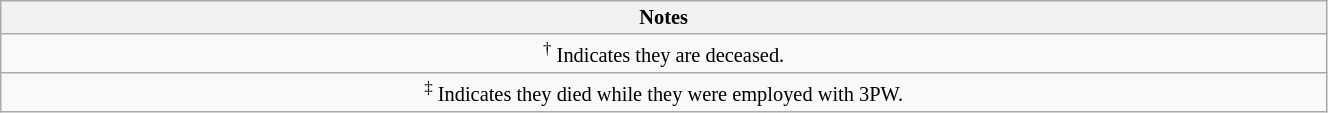<table class="wikitable" width="70%" style="font-size:85%; text-align:center;">
<tr>
<th colspan="2">Notes</th>
</tr>
<tr>
<td colspan="2"><sup>†</sup> Indicates they are deceased.</td>
</tr>
<tr>
<td colspan="2"><sup>‡</sup> Indicates they died while they were employed with 3PW.</td>
</tr>
</table>
